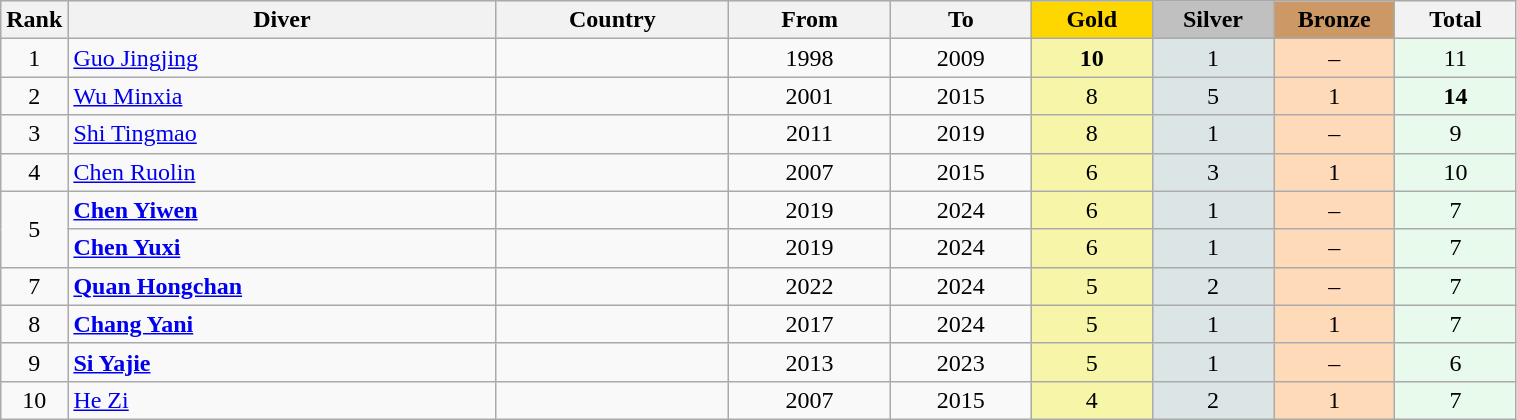<table class="wikitable plainrowheaders" width=80% style="text-align:center;">
<tr style="background-color:#EDEDED;">
<th class="hintergrundfarbe5" style="width:1em">Rank</th>
<th class="hintergrundfarbe5">Diver</th>
<th class="hintergrundfarbe5">Country</th>
<th class="hintergrundfarbe5">From</th>
<th class="hintergrundfarbe5">To</th>
<th style="background:    gold; width:8%">Gold</th>
<th style="background:  silver; width:8%">Silver</th>
<th style="background: #CC9966; width:8%">Bronze</th>
<th class="hintergrundfarbe5" style="width:8%">Total</th>
</tr>
<tr>
<td>1</td>
<td align="left"><a href='#'>Guo Jingjing</a></td>
<td align="left"></td>
<td>1998</td>
<td>2009</td>
<td bgcolor="#F7F6A8"><strong>10</strong></td>
<td bgcolor="#DCE5E5">1</td>
<td bgcolor="#FFDAB9">–</td>
<td bgcolor="#E7FAEC">11</td>
</tr>
<tr align="center">
<td>2</td>
<td align="left"><a href='#'>Wu Minxia</a></td>
<td align="left"></td>
<td>2001</td>
<td>2015</td>
<td bgcolor="#F7F6A8">8</td>
<td bgcolor="#DCE5E5">5</td>
<td bgcolor="#FFDAB9">1</td>
<td bgcolor="#E7FAEC"><strong>14</strong></td>
</tr>
<tr align="center">
<td>3</td>
<td align="left"><a href='#'>Shi Tingmao</a></td>
<td align="left"></td>
<td>2011</td>
<td>2019</td>
<td bgcolor="#F7F6A8">8</td>
<td bgcolor="#DCE5E5">1</td>
<td bgcolor="#FFDAB9">–</td>
<td bgcolor="#E7FAEC">9</td>
</tr>
<tr align="center">
<td>4</td>
<td align="left"><a href='#'>Chen Ruolin</a></td>
<td align="left"></td>
<td>2007</td>
<td>2015</td>
<td bgcolor="#F7F6A8">6</td>
<td bgcolor="#DCE5E5">3</td>
<td bgcolor="#FFDAB9">1</td>
<td bgcolor="#E7FAEC">10</td>
</tr>
<tr align="center">
<td rowspan="2">5</td>
<td align="left"><strong><a href='#'>Chen Yiwen</a></strong></td>
<td align="left"></td>
<td>2019</td>
<td>2024</td>
<td bgcolor="#F7F6A8">6</td>
<td bgcolor="#DCE5E5">1</td>
<td bgcolor="#FFDAB9">–</td>
<td bgcolor="#E7FAEC">7</td>
</tr>
<tr align="center">
<td align="left"><strong><a href='#'>Chen Yuxi</a></strong></td>
<td align="left"></td>
<td>2019</td>
<td>2024</td>
<td bgcolor="#F7F6A8">6</td>
<td bgcolor="#DCE5E5">1</td>
<td bgcolor="#FFDAB9">–</td>
<td bgcolor="#E7FAEC">7</td>
</tr>
<tr align="center">
<td>7</td>
<td align="left"><strong><a href='#'>Quan Hongchan</a></strong></td>
<td align="left"></td>
<td>2022</td>
<td>2024</td>
<td bgcolor="#F7F6A8">5</td>
<td bgcolor="#DCE5E5">2</td>
<td bgcolor="#FFDAB9">–</td>
<td bgcolor="#E7FAEC">7</td>
</tr>
<tr align="center">
<td>8</td>
<td align="left"><strong><a href='#'>Chang Yani</a></strong></td>
<td align="left"></td>
<td>2017</td>
<td>2024</td>
<td bgcolor="#F7F6A8">5</td>
<td bgcolor="#DCE5E5">1</td>
<td bgcolor="#FFDAB9">1</td>
<td bgcolor="#E7FAEC">7</td>
</tr>
<tr align="center">
<td>9</td>
<td align="left"><strong><a href='#'>Si Yajie</a></strong></td>
<td align="left"></td>
<td>2013</td>
<td>2023</td>
<td bgcolor="#F7F6A8">5</td>
<td bgcolor="#DCE5E5">1</td>
<td bgcolor="#FFDAB9">–</td>
<td bgcolor="#E7FAEC">6</td>
</tr>
<tr align="center">
<td>10</td>
<td align="left"><a href='#'>He Zi</a></td>
<td align="left"></td>
<td>2007</td>
<td>2015</td>
<td bgcolor="#F7F6A8">4</td>
<td bgcolor="#DCE5E5">2</td>
<td bgcolor="#FFDAB9">1</td>
<td bgcolor="#E7FAEC">7</td>
</tr>
</table>
